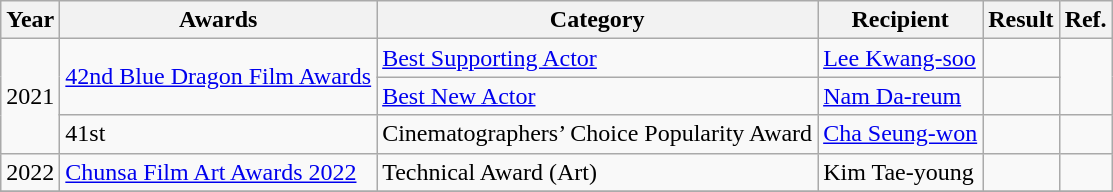<table class="wikitable">
<tr>
<th>Year</th>
<th>Awards</th>
<th>Category</th>
<th>Recipient</th>
<th>Result</th>
<th>Ref.</th>
</tr>
<tr>
<td rowspan=3>2021</td>
<td rowspan=2><a href='#'>42nd Blue Dragon Film Awards</a></td>
<td><a href='#'>Best Supporting Actor</a></td>
<td><a href='#'>Lee Kwang-soo</a></td>
<td></td>
<td style="text-align:center" rowspan=2></td>
</tr>
<tr>
<td><a href='#'>Best New Actor</a></td>
<td><a href='#'>Nam Da-reum</a></td>
<td></td>
</tr>
<tr>
<td>41st </td>
<td>Cinematographers’ Choice Popularity Award</td>
<td><a href='#'>Cha Seung-won</a></td>
<td></td>
<td></td>
</tr>
<tr>
<td rowspan=1>2022</td>
<td rowspan=1><a href='#'>Chunsa Film Art Awards 2022</a></td>
<td>Technical Award (Art)</td>
<td>Kim Tae-young</td>
<td></td>
<td style="text-align:center" rowspan=1></td>
</tr>
<tr>
</tr>
</table>
